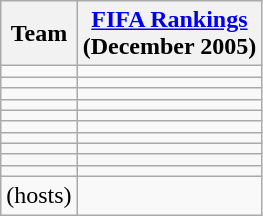<table class="wikitable sortable" style="text-align: left;">
<tr>
<th>Team</th>
<th><a href='#'>FIFA Rankings</a><br>(December 2005)</th>
</tr>
<tr>
<td></td>
<td></td>
</tr>
<tr>
<td></td>
<td></td>
</tr>
<tr>
<td></td>
<td></td>
</tr>
<tr>
<td></td>
<td></td>
</tr>
<tr>
<td></td>
<td></td>
</tr>
<tr>
<td></td>
<td></td>
</tr>
<tr>
<td></td>
<td></td>
</tr>
<tr>
<td></td>
<td></td>
</tr>
<tr>
<td></td>
<td></td>
</tr>
<tr>
<td></td>
<td></td>
</tr>
<tr>
<td> (hosts)</td>
<td></td>
</tr>
</table>
